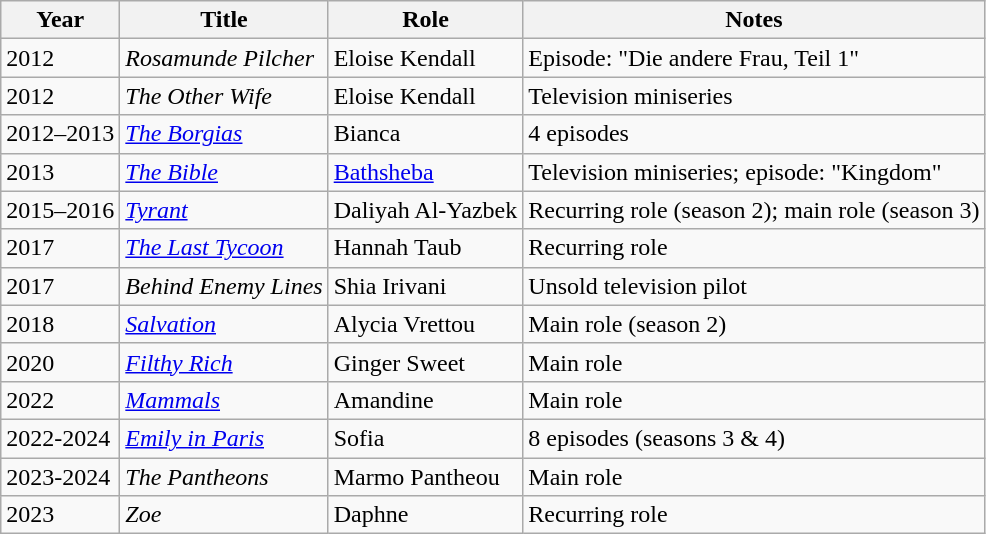<table class="wikitable sortable">
<tr>
<th>Year</th>
<th>Title</th>
<th>Role</th>
<th class="unsortable">Notes</th>
</tr>
<tr>
<td>2012</td>
<td><em>Rosamunde Pilcher</em></td>
<td>Eloise Kendall</td>
<td>Episode: "Die andere Frau, Teil 1"</td>
</tr>
<tr>
<td>2012</td>
<td><em>The Other Wife</em></td>
<td>Eloise Kendall</td>
<td>Television miniseries</td>
</tr>
<tr>
<td>2012–2013</td>
<td><em><a href='#'>The Borgias</a></em></td>
<td>Bianca</td>
<td>4 episodes</td>
</tr>
<tr>
<td>2013</td>
<td><em><a href='#'>The Bible</a></em></td>
<td><a href='#'>Bathsheba</a></td>
<td>Television miniseries; episode: "Kingdom"</td>
</tr>
<tr>
<td>2015–2016</td>
<td><em><a href='#'>Tyrant</a></em></td>
<td>Daliyah Al-Yazbek</td>
<td>Recurring role (season 2); main role (season 3)</td>
</tr>
<tr>
<td>2017</td>
<td><em><a href='#'>The Last Tycoon</a></em></td>
<td>Hannah Taub</td>
<td>Recurring role</td>
</tr>
<tr>
<td>2017</td>
<td><em>Behind Enemy Lines</em></td>
<td>Shia Irivani</td>
<td>Unsold television pilot</td>
</tr>
<tr>
<td>2018</td>
<td><em><a href='#'>Salvation</a></em></td>
<td>Alycia Vrettou</td>
<td>Main role (season 2)</td>
</tr>
<tr>
<td>2020</td>
<td><em><a href='#'>Filthy Rich</a></em></td>
<td>Ginger Sweet</td>
<td>Main role</td>
</tr>
<tr>
<td>2022</td>
<td><em><a href='#'>Mammals</a></em></td>
<td>Amandine</td>
<td>Main role</td>
</tr>
<tr>
<td>2022-2024</td>
<td><em><a href='#'>Emily in Paris</a></em></td>
<td>Sofia</td>
<td>8 episodes (seasons 3 & 4)</td>
</tr>
<tr>
<td>2023-2024</td>
<td><em>The Pantheons</em></td>
<td>Marmo Pantheou</td>
<td>Main role</td>
</tr>
<tr>
<td>2023</td>
<td><em>Zoe</em></td>
<td>Daphne</td>
<td>Recurring role</td>
</tr>
</table>
